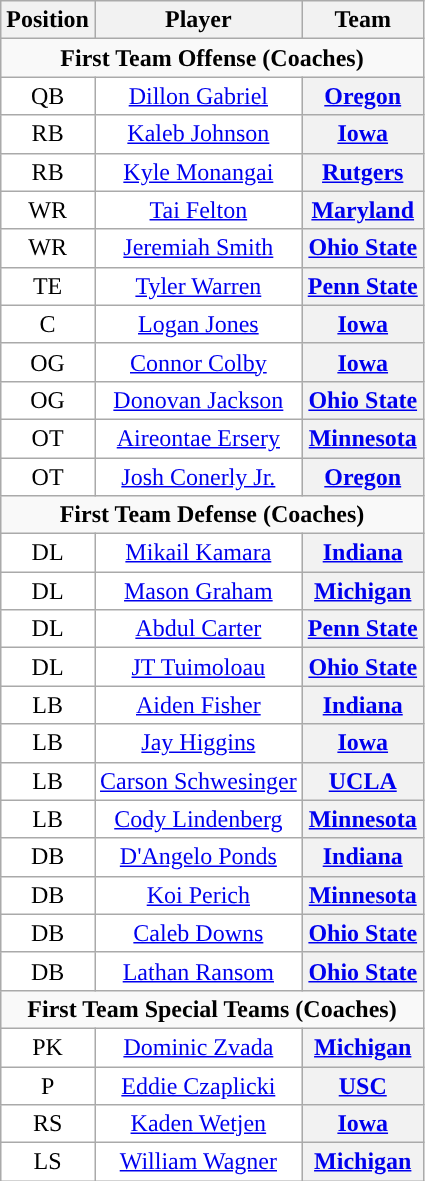<table class="wikitable sortable">
<tr>
<th>Position</th>
<th>Player</th>
<th>Team</th>
</tr>
<tr>
<td colspan="3" style="text-align:center; "><strong>First Team Offense (Coaches)</strong></td>
</tr>
<tr style="text-align:center;">
<td style="background:white">QB</td>
<td style="background:white"><a href='#'>Dillon Gabriel</a></td>
<th><a href='#'>Oregon</a></th>
</tr>
<tr style="text-align:center;">
<td style="background:white">RB</td>
<td style="background:white"><a href='#'>Kaleb Johnson</a></td>
<th><a href='#'>Iowa</a></th>
</tr>
<tr style="text-align:center;">
<td style="background:white">RB</td>
<td style="background:white"><a href='#'>Kyle Monangai</a></td>
<th><a href='#'>Rutgers</a></th>
</tr>
<tr style="text-align:center;">
<td style="background:white">WR</td>
<td style="background:white"><a href='#'>Tai Felton</a></td>
<th><a href='#'>Maryland</a></th>
</tr>
<tr style="text-align:center;">
<td style="background:white">WR</td>
<td style="background:white"><a href='#'>Jeremiah Smith</a></td>
<th><a href='#'>Ohio State</a></th>
</tr>
<tr style="text-align:center;">
<td style="background:white">TE</td>
<td style="background:white"><a href='#'>Tyler Warren</a></td>
<th><a href='#'>Penn State</a></th>
</tr>
<tr style="text-align:center;">
<td style="background:white">C</td>
<td style="background:white"><a href='#'>Logan Jones</a></td>
<th><a href='#'>Iowa</a></th>
</tr>
<tr style="text-align:center;">
<td style="background:white">OG</td>
<td style="background:white"><a href='#'>Connor Colby</a></td>
<th><a href='#'>Iowa</a></th>
</tr>
<tr style="text-align:center;">
<td style="background:white">OG</td>
<td style="background:white"><a href='#'>Donovan Jackson</a></td>
<th><a href='#'>Ohio State</a></th>
</tr>
<tr style="text-align:center;">
<td style="background:white">OT</td>
<td style="background:white"><a href='#'>Aireontae Ersery</a></td>
<th><a href='#'>Minnesota</a></th>
</tr>
<tr style="text-align:center;">
<td style="background:white">OT</td>
<td style="background:white"><a href='#'>Josh Conerly Jr.</a></td>
<th><a href='#'>Oregon</a></th>
</tr>
<tr>
<td colspan="3" style="text-align:center; "><strong>First Team Defense (Coaches)</strong></td>
</tr>
<tr style="text-align:center;">
<td style="background:white">DL</td>
<td style="background:white"><a href='#'>Mikail Kamara</a></td>
<th><a href='#'>Indiana</a></th>
</tr>
<tr style="text-align:center;">
<td style="background:white">DL</td>
<td style="background:white"><a href='#'>Mason Graham</a></td>
<th><a href='#'>Michigan</a></th>
</tr>
<tr style="text-align:center;">
<td style="background:white">DL</td>
<td style="background:white"><a href='#'>Abdul Carter</a></td>
<th><a href='#'>Penn State</a></th>
</tr>
<tr style="text-align:center;">
<td style="background:white">DL</td>
<td style="background:white"><a href='#'>JT Tuimoloau</a></td>
<th><a href='#'>Ohio State</a></th>
</tr>
<tr style="text-align:center;">
<td style="background:white">LB</td>
<td style="background:white"><a href='#'>Aiden Fisher</a></td>
<th><a href='#'>Indiana</a></th>
</tr>
<tr style="text-align:center;">
<td style="background:white">LB</td>
<td style="background:white"><a href='#'>Jay Higgins</a></td>
<th><a href='#'>Iowa</a></th>
</tr>
<tr style="text-align:center;">
<td style="background:white">LB</td>
<td style="background:white"><a href='#'>Carson Schwesinger</a></td>
<th><a href='#'>UCLA</a></th>
</tr>
<tr style="text-align:center;">
<td style="background:white">LB</td>
<td style="background:white"><a href='#'>Cody Lindenberg</a></td>
<th><a href='#'>Minnesota</a></th>
</tr>
<tr style="text-align:center;">
<td style="background:white">DB</td>
<td style="background:white"><a href='#'>D'Angelo Ponds</a></td>
<th><a href='#'>Indiana</a></th>
</tr>
<tr style="text-align:center;">
<td style="background:white">DB</td>
<td style="background:white"><a href='#'>Koi Perich</a></td>
<th><a href='#'>Minnesota</a></th>
</tr>
<tr style="text-align:center;">
<td style="background:white">DB</td>
<td style="background:white"><a href='#'>Caleb Downs</a></td>
<th><a href='#'>Ohio State</a></th>
</tr>
<tr style="text-align:center;">
<td style="background:white">DB</td>
<td style="background:white"><a href='#'>Lathan Ransom</a></td>
<th><a href='#'>Ohio State</a></th>
</tr>
<tr>
<td colspan="3" style="text-align:center; "><strong>First Team Special Teams (Coaches)</strong></td>
</tr>
<tr style="text-align:center;">
<td style="background:white">PK</td>
<td style="background:white"><a href='#'>Dominic Zvada</a></td>
<th><a href='#'>Michigan</a></th>
</tr>
<tr style="text-align:center;">
<td style="background:white">P</td>
<td style="background:white"><a href='#'>Eddie Czaplicki</a></td>
<th><a href='#'>USC</a></th>
</tr>
<tr style="text-align:center;">
<td style="background:white">RS</td>
<td style="background:white"><a href='#'>Kaden Wetjen</a></td>
<th><a href='#'>Iowa</a></th>
</tr>
<tr style="text-align:center;">
<td style="background:white">LS</td>
<td style="background:white"><a href='#'>William Wagner</a></td>
<th><a href='#'>Michigan</a></th>
</tr>
</table>
